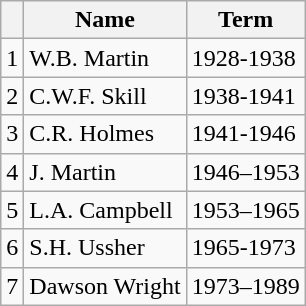<table class="wikitable">
<tr>
<th></th>
<th>Name</th>
<th>Term</th>
</tr>
<tr>
<td>1</td>
<td>W.B. Martin</td>
<td>1928-1938</td>
</tr>
<tr>
<td>2</td>
<td>C.W.F. Skill</td>
<td>1938-1941</td>
</tr>
<tr>
<td>3</td>
<td>C.R. Holmes</td>
<td>1941-1946</td>
</tr>
<tr>
<td>4</td>
<td>J. Martin</td>
<td>1946–1953</td>
</tr>
<tr>
<td>5</td>
<td>L.A. Campbell</td>
<td>1953–1965</td>
</tr>
<tr>
<td>6</td>
<td>S.H. Ussher</td>
<td>1965-1973</td>
</tr>
<tr>
<td>7</td>
<td>Dawson Wright</td>
<td>1973–1989</td>
</tr>
</table>
